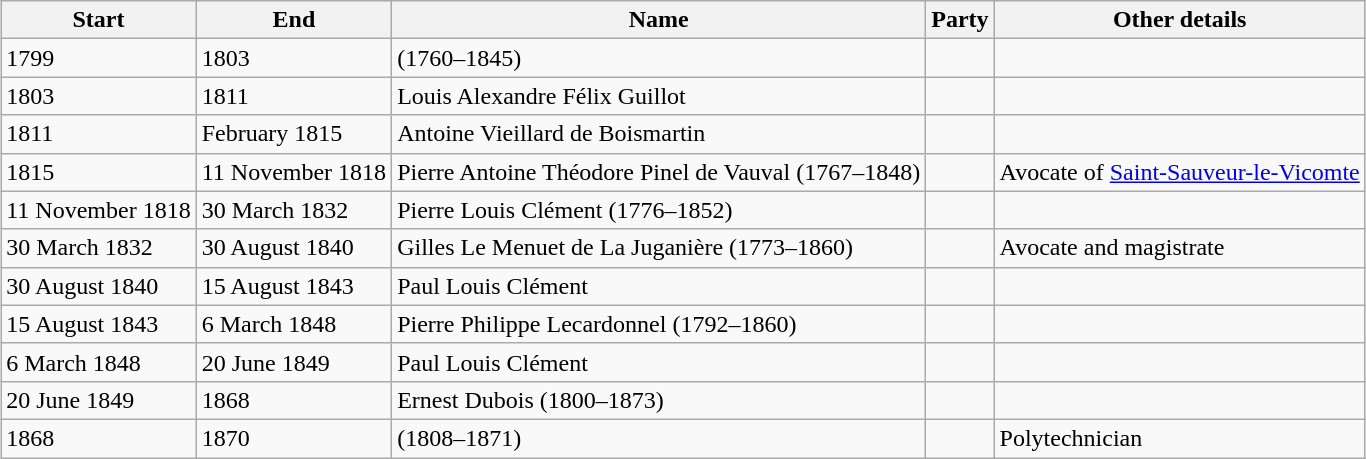<table border="1" class="wikitable" style="margin:0.5em auto">
<tr>
<th>Start</th>
<th>End</th>
<th>Name</th>
<th>Party</th>
<th>Other details</th>
</tr>
<tr>
<td>1799</td>
<td>1803</td>
<td> (1760–1845)</td>
<td></td>
<td></td>
</tr>
<tr>
<td>1803</td>
<td>1811</td>
<td>Louis Alexandre Félix Guillot</td>
<td></td>
<td></td>
</tr>
<tr>
<td>1811</td>
<td>February 1815</td>
<td>Antoine Vieillard de Boismartin</td>
<td></td>
<td></td>
</tr>
<tr>
<td>1815</td>
<td>11 November 1818</td>
<td>Pierre Antoine Théodore Pinel de Vauval (1767–1848)</td>
<td></td>
<td>Avocate of <a href='#'>Saint-Sauveur-le-Vicomte</a></td>
</tr>
<tr>
<td>11 November 1818</td>
<td>30 March 1832</td>
<td>Pierre Louis Clément (1776–1852)</td>
<td></td>
<td></td>
</tr>
<tr>
<td>30 March 1832</td>
<td>30 August 1840</td>
<td>Gilles Le Menuet de La Juganière (1773–1860)</td>
<td></td>
<td>Avocate and magistrate</td>
</tr>
<tr>
<td>30 August 1840</td>
<td>15 August 1843</td>
<td>Paul Louis Clément</td>
<td></td>
<td></td>
</tr>
<tr>
<td>15 August 1843</td>
<td>6 March 1848</td>
<td>Pierre Philippe Lecardonnel (1792–1860)</td>
<td></td>
<td></td>
</tr>
<tr>
<td>6 March 1848</td>
<td>20 June 1849</td>
<td>Paul Louis Clément</td>
<td></td>
<td></td>
</tr>
<tr>
<td>20 June 1849</td>
<td>1868</td>
<td>Ernest Dubois (1800–1873)</td>
<td></td>
<td></td>
</tr>
<tr>
<td>1868</td>
<td>1870</td>
<td> (1808–1871)</td>
<td></td>
<td>Polytechnician</td>
</tr>
</table>
